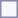<table style="border:1px solid #8888aa; background-color:#f7f8ff; padding:5px; font-size:95%; margin: 0px 12px 12px 0px;">
</table>
